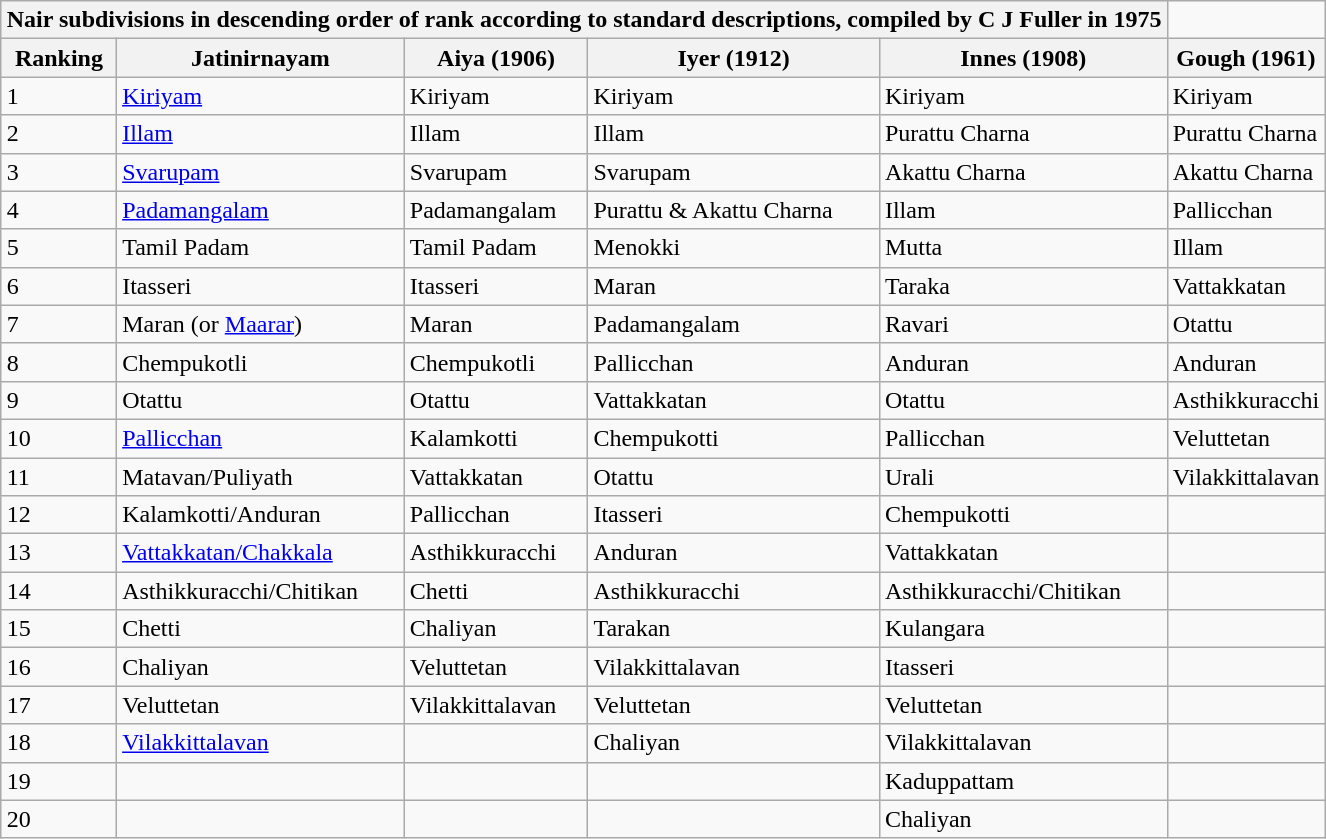<table class="wikitable collapsible collapsed" style="margin: 1em auto 1em auto;">
<tr>
<th colspan="5">Nair subdivisions in descending order of rank according to standard descriptions, compiled by C J Fuller in 1975</th>
</tr>
<tr>
<th>Ranking</th>
<th>Jatinirnayam</th>
<th>Aiya (1906)</th>
<th>Iyer (1912)</th>
<th>Innes (1908)</th>
<th>Gough (1961)</th>
</tr>
<tr>
<td>1</td>
<td><a href='#'>Kiriyam</a></td>
<td>Kiriyam</td>
<td>Kiriyam</td>
<td>Kiriyam</td>
<td>Kiriyam</td>
</tr>
<tr>
<td>2</td>
<td><a href='#'>Illam</a></td>
<td>Illam</td>
<td>Illam</td>
<td>Purattu Charna</td>
<td>Purattu Charna</td>
</tr>
<tr>
<td>3</td>
<td><a href='#'>Svarupam</a></td>
<td>Svarupam</td>
<td>Svarupam</td>
<td>Akattu Charna</td>
<td>Akattu Charna</td>
</tr>
<tr>
<td>4</td>
<td><a href='#'>Padamangalam</a></td>
<td>Padamangalam</td>
<td>Purattu & Akattu Charna</td>
<td>Illam</td>
<td>Pallicchan</td>
</tr>
<tr>
<td>5</td>
<td>Tamil Padam</td>
<td>Tamil Padam</td>
<td>Menokki</td>
<td>Mutta</td>
<td>Illam</td>
</tr>
<tr>
<td>6</td>
<td>Itasseri</td>
<td>Itasseri</td>
<td>Maran</td>
<td>Taraka</td>
<td>Vattakkatan</td>
</tr>
<tr>
<td>7</td>
<td>Maran (or <a href='#'>Maarar</a>)</td>
<td>Maran</td>
<td>Padamangalam</td>
<td>Ravari</td>
<td>Otattu</td>
</tr>
<tr>
<td>8</td>
<td>Chempukotli</td>
<td>Chempukotli</td>
<td>Pallicchan</td>
<td>Anduran</td>
<td>Anduran</td>
</tr>
<tr>
<td>9</td>
<td>Otattu</td>
<td>Otattu</td>
<td>Vattakkatan</td>
<td>Otattu</td>
<td>Asthikkuracchi</td>
</tr>
<tr>
<td>10</td>
<td><a href='#'>Pallicchan</a></td>
<td>Kalamkotti</td>
<td>Chempukotti</td>
<td>Pallicchan</td>
<td>Veluttetan</td>
</tr>
<tr>
<td>11</td>
<td>Matavan/Puliyath</td>
<td>Vattakkatan</td>
<td>Otattu</td>
<td>Urali</td>
<td>Vilakkittalavan</td>
</tr>
<tr>
<td>12</td>
<td>Kalamkotti/Anduran</td>
<td>Pallicchan</td>
<td>Itasseri</td>
<td>Chempukotti</td>
<td></td>
</tr>
<tr>
<td>13</td>
<td><a href='#'>Vattakkatan/Chakkala</a></td>
<td>Asthikkuracchi</td>
<td>Anduran</td>
<td>Vattakkatan</td>
<td></td>
</tr>
<tr>
<td>14</td>
<td>Asthikkuracchi/Chitikan</td>
<td>Chetti</td>
<td>Asthikkuracchi</td>
<td>Asthikkuracchi/Chitikan</td>
<td></td>
</tr>
<tr>
<td>15</td>
<td>Chetti</td>
<td>Chaliyan</td>
<td>Tarakan</td>
<td>Kulangara</td>
<td></td>
</tr>
<tr>
<td>16</td>
<td>Chaliyan</td>
<td>Veluttetan</td>
<td>Vilakkittalavan</td>
<td>Itasseri</td>
<td></td>
</tr>
<tr>
<td>17</td>
<td>Veluttetan</td>
<td>Vilakkittalavan</td>
<td>Veluttetan</td>
<td>Veluttetan</td>
<td></td>
</tr>
<tr>
<td>18</td>
<td><a href='#'>Vilakkittalavan</a></td>
<td></td>
<td>Chaliyan</td>
<td>Vilakkittalavan</td>
<td></td>
</tr>
<tr>
<td>19</td>
<td></td>
<td></td>
<td></td>
<td>Kaduppattam</td>
<td></td>
</tr>
<tr>
<td>20</td>
<td></td>
<td></td>
<td></td>
<td>Chaliyan</td>
<td></td>
</tr>
</table>
